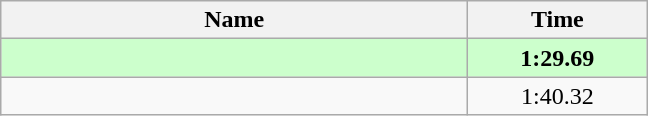<table class="wikitable" style="text-align:center;">
<tr>
<th style="width:19em">Name</th>
<th style="width:7em">Time</th>
</tr>
<tr bgcolor=ccffcc>
<td align=left><strong></strong></td>
<td><strong>1:29.69</strong></td>
</tr>
<tr>
<td align=left></td>
<td>1:40.32</td>
</tr>
</table>
